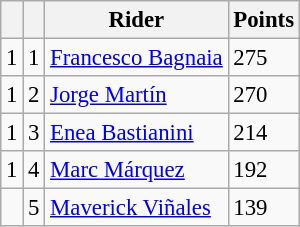<table class="wikitable" style="font-size: 95%;">
<tr>
<th></th>
<th></th>
<th>Rider</th>
<th>Points</th>
</tr>
<tr>
<td> 1</td>
<td align=center>1</td>
<td> <a href='#'>Francesco Bagnaia</a></td>
<td align=left>275</td>
</tr>
<tr>
<td> 1</td>
<td align=center>2</td>
<td> <a href='#'>Jorge Martín</a></td>
<td align=left>270</td>
</tr>
<tr>
<td> 1</td>
<td align=center>3</td>
<td> <a href='#'>Enea Bastianini</a></td>
<td align=left>214</td>
</tr>
<tr>
<td> 1</td>
<td align=center>4</td>
<td> <a href='#'>Marc Márquez</a></td>
<td align=left>192</td>
</tr>
<tr>
<td></td>
<td align=center>5</td>
<td> <a href='#'>Maverick Viñales</a></td>
<td align=left>139</td>
</tr>
</table>
